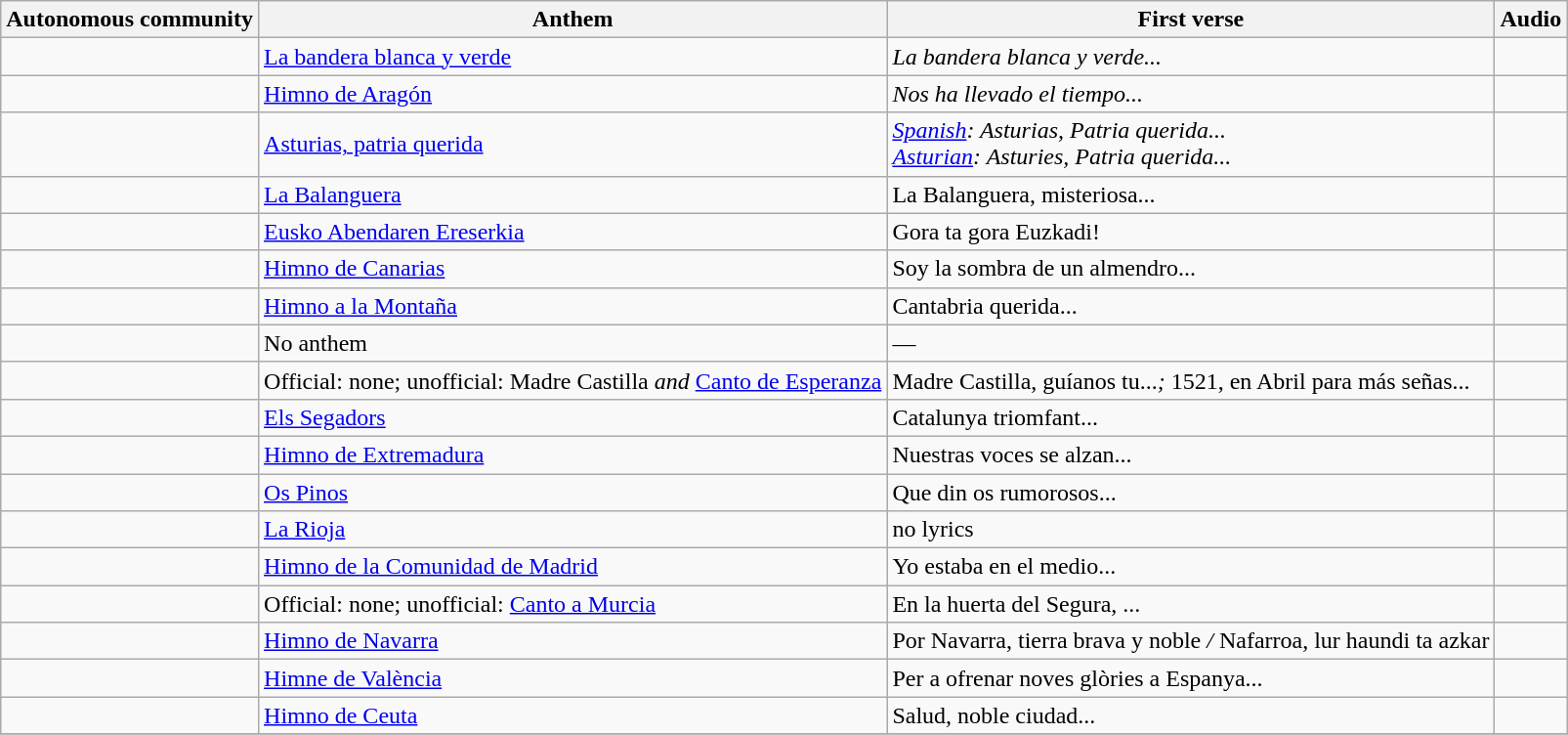<table class="wikitable">
<tr>
<th>Autonomous community</th>
<th>Anthem</th>
<th>First verse</th>
<th>Audio</th>
</tr>
<tr>
<td></td>
<td><a href='#'>La bandera blanca y verde</a></td>
<td><em>La bandera blanca y verde...</em></td>
<td></td>
</tr>
<tr>
<td></td>
<td><a href='#'>Himno de Aragón</a></td>
<td><em>Nos ha llevado el tiempo...</em></td>
<td></td>
</tr>
<tr>
<td></td>
<td><a href='#'>Asturias, patria querida</a></td>
<td><em><a href='#'>Spanish</a>: Asturias, Patria querida...</em><br><em><a href='#'>Asturian</a>: Asturies, Patria querida...</td>
<td></td>
</tr>
<tr>
<td></td>
<td><a href='#'>La Balanguera</a></td>
<td></em>La Balanguera, misteriosa...<em></td>
<td></td>
</tr>
<tr>
<td></td>
<td><a href='#'>Eusko Abendaren Ereserkia</a></td>
<td></em>Gora ta gora Euzkadi!<em></td>
<td></td>
</tr>
<tr>
<td></td>
<td><a href='#'>Himno de Canarias</a></td>
<td></em>Soy la sombra de un almendro...<em></td>
<td></td>
</tr>
<tr>
<td></td>
<td><a href='#'>Himno a la Montaña</a></td>
<td></em>Cantabria querida...<em></td>
<td></td>
</tr>
<tr>
<td></td>
<td></em>No anthem<em></td>
<td></em>—<em></td>
<td></td>
</tr>
<tr>
<td></td>
<td>Official: none; unofficial: </em>Madre Castilla<em> and </em><a href='#'>Canto de Esperanza</a><em></td>
<td></em>Madre Castilla, guíanos tu...<em>; </em>1521, en Abril para más señas...<em></td>
<td></td>
</tr>
<tr>
<td></td>
<td><a href='#'>Els Segadors</a></td>
<td></em>Catalunya triomfant...<em></td>
<td></td>
</tr>
<tr>
<td></td>
<td><a href='#'>Himno de Extremadura</a></td>
<td></em>Nuestras voces se alzan...<em></td>
<td></td>
</tr>
<tr>
<td></td>
<td><a href='#'>Os Pinos</a></td>
<td></em>Que din os rumorosos...<em></td>
<td></td>
</tr>
<tr>
<td></td>
<td><a href='#'>La Rioja</a></td>
<td></em>no lyrics<em></td>
<td></td>
</tr>
<tr>
<td></td>
<td><a href='#'>Himno de la Comunidad de Madrid</a></td>
<td></em>Yo estaba en el medio...<em></td>
<td></td>
</tr>
<tr>
<td></td>
<td>Official: none; unofficial: </em><a href='#'>Canto a Murcia</a><em></td>
<td></em>En la huerta del Segura, ...<em></td>
<td></td>
</tr>
<tr>
<td></td>
<td><a href='#'>Himno de Navarra</a></td>
<td></em>Por Navarra, tierra brava y noble<em> / </em>Nafarroa, lur haundi ta azkar<em></td>
<td></td>
</tr>
<tr>
<td></td>
<td><a href='#'>Himne de València</a></td>
<td></em>Per a ofrenar noves glòries a Espanya...<em></td>
<td></td>
</tr>
<tr>
<td></td>
<td><a href='#'>Himno de Ceuta</a></td>
<td></em>Salud, noble ciudad...<em></td>
<td></td>
</tr>
<tr>
</tr>
</table>
